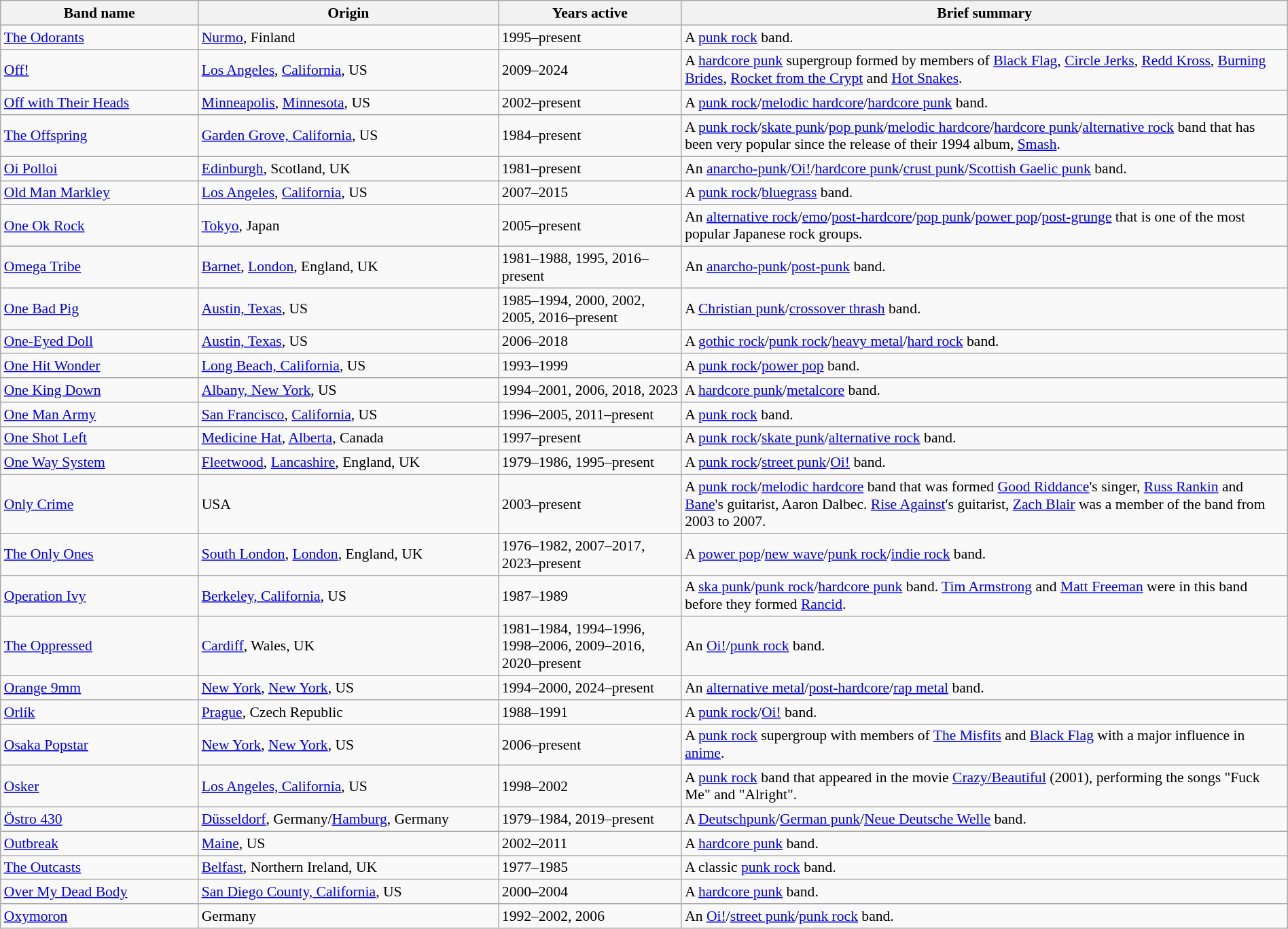<table class="wikitable" style="font-size:90%; width:100%;">
<tr>
<th style="width:13em">Band name</th>
<th style="width:20em">Origin</th>
<th style="width:12em">Years active</th>
<th>Brief summary</th>
</tr>
<tr>
<td><a href='#'>The Odorants</a></td>
<td><a href='#'>Nurmo</a>, Finland</td>
<td>1995–present</td>
<td>A <a href='#'>punk rock</a> band.</td>
</tr>
<tr>
<td><a href='#'>Off!</a></td>
<td><a href='#'>Los Angeles</a>, <a href='#'>California</a>, US</td>
<td>2009–2024</td>
<td>A <a href='#'>hardcore punk</a> supergroup formed by members of <a href='#'>Black Flag</a>, <a href='#'>Circle Jerks</a>, <a href='#'>Redd Kross</a>, <a href='#'>Burning Brides</a>, <a href='#'>Rocket from the Crypt</a> and <a href='#'>Hot Snakes</a>.</td>
</tr>
<tr>
<td><a href='#'>Off with Their Heads</a></td>
<td><a href='#'>Minneapolis</a>, <a href='#'>Minnesota</a>, US</td>
<td>2002–present</td>
<td>A <a href='#'>punk rock</a>/<a href='#'>melodic hardcore</a>/<a href='#'>hardcore punk</a> band.</td>
</tr>
<tr>
<td><a href='#'>The Offspring</a></td>
<td><a href='#'>Garden Grove, California</a>, US</td>
<td>1984–present</td>
<td>A <a href='#'>punk rock</a>/<a href='#'>skate punk</a>/<a href='#'>pop punk</a>/<a href='#'>melodic hardcore</a>/<a href='#'>hardcore punk</a>/<a href='#'>alternative rock</a> band that has been very popular since the release of their 1994 album, <a href='#'>Smash</a>.</td>
</tr>
<tr>
<td><a href='#'>Oi Polloi</a></td>
<td><a href='#'>Edinburgh</a>, Scotland, UK</td>
<td>1981–present</td>
<td>An <a href='#'>anarcho-punk</a>/<a href='#'>Oi!</a>/<a href='#'>hardcore punk</a>/<a href='#'>crust punk</a>/<a href='#'>Scottish Gaelic punk</a> band.</td>
</tr>
<tr>
<td><a href='#'>Old Man Markley</a></td>
<td><a href='#'>Los Angeles</a>, <a href='#'>California</a>, US</td>
<td>2007–2015</td>
<td>A <a href='#'>punk rock</a>/<a href='#'>bluegrass</a> band.</td>
</tr>
<tr>
<td><a href='#'>One Ok Rock</a></td>
<td><a href='#'>Tokyo</a>, Japan</td>
<td>2005–present</td>
<td>An <a href='#'>alternative rock</a>/<a href='#'>emo</a>/<a href='#'>post-hardcore</a>/<a href='#'>pop punk</a>/<a href='#'>power pop</a>/<a href='#'>post-grunge</a> that is one of the most popular Japanese rock groups.</td>
</tr>
<tr>
<td><a href='#'>Omega Tribe</a></td>
<td><a href='#'>Barnet</a>, <a href='#'>London</a>, England, UK</td>
<td>1981–1988, 1995, 2016–present</td>
<td>An <a href='#'>anarcho-punk</a>/<a href='#'>post-punk</a> band.</td>
</tr>
<tr>
<td><a href='#'>One Bad Pig</a></td>
<td><a href='#'>Austin, Texas</a>, US</td>
<td>1985–1994, 2000, 2002, 2005, 2016–present</td>
<td>A <a href='#'>Christian punk</a>/<a href='#'>crossover thrash</a> band.</td>
</tr>
<tr>
<td><a href='#'>One-Eyed Doll</a></td>
<td><a href='#'>Austin, Texas</a>, US</td>
<td>2006–2018</td>
<td>A <a href='#'>gothic rock</a>/<a href='#'>punk rock</a>/<a href='#'>heavy metal</a>/<a href='#'>hard rock</a> band.</td>
</tr>
<tr>
<td><a href='#'>One Hit Wonder</a></td>
<td><a href='#'>Long Beach, California</a>, US</td>
<td>1993–1999</td>
<td>A <a href='#'>punk rock</a>/<a href='#'>power pop</a> band.</td>
</tr>
<tr>
<td><a href='#'>One King Down</a></td>
<td><a href='#'>Albany, New York</a>, US</td>
<td>1994–2001, 2006, 2018, 2023</td>
<td>A <a href='#'>hardcore punk</a>/<a href='#'>metalcore</a> band.</td>
</tr>
<tr>
<td><a href='#'>One Man Army</a></td>
<td><a href='#'>San Francisco</a>, <a href='#'>California</a>, US</td>
<td>1996–2005, 2011–present</td>
<td>A <a href='#'>punk rock</a> band.</td>
</tr>
<tr>
<td><a href='#'>One Shot Left</a></td>
<td><a href='#'>Medicine Hat</a>, <a href='#'>Alberta</a>, Canada</td>
<td>1997–present</td>
<td>A <a href='#'>punk rock</a>/<a href='#'>skate punk</a>/<a href='#'>alternative rock</a> band.</td>
</tr>
<tr>
<td><a href='#'>One Way System</a></td>
<td><a href='#'>Fleetwood</a>, <a href='#'>Lancashire</a>, England, UK</td>
<td>1979–1986, 1995–present</td>
<td>A <a href='#'>punk rock</a>/<a href='#'>street punk</a>/<a href='#'>Oi!</a> band.</td>
</tr>
<tr>
<td><a href='#'>Only Crime</a></td>
<td>USA</td>
<td>2003–present</td>
<td>A <a href='#'>punk rock</a>/<a href='#'>melodic hardcore</a> band that was formed <a href='#'>Good Riddance</a>'s singer, <a href='#'>Russ Rankin</a> and <a href='#'>Bane</a>'s guitarist, Aaron Dalbec. <a href='#'>Rise Against</a>'s guitarist, <a href='#'>Zach Blair</a> was a member of the band from 2003 to 2007.</td>
</tr>
<tr>
<td><a href='#'>The Only Ones</a></td>
<td><a href='#'>South London</a>, <a href='#'>London</a>, England, UK</td>
<td>1976–1982, 2007–2017, 2023–present</td>
<td>A <a href='#'>power pop</a>/<a href='#'>new wave</a>/<a href='#'>punk rock</a>/<a href='#'>indie rock</a> band.</td>
</tr>
<tr>
<td><a href='#'>Operation Ivy</a></td>
<td><a href='#'>Berkeley, California</a>, US</td>
<td>1987–1989</td>
<td>A <a href='#'>ska punk</a>/<a href='#'>punk rock</a>/<a href='#'>hardcore punk</a> band. <a href='#'>Tim Armstrong</a> and <a href='#'>Matt Freeman</a> were in this band before they formed <a href='#'>Rancid</a>.</td>
</tr>
<tr>
<td><a href='#'>The Oppressed</a></td>
<td><a href='#'>Cardiff</a>, Wales, UK</td>
<td>1981–1984, 1994–1996, 1998–2006, 2009–2016, 2020–present</td>
<td>An <a href='#'>Oi!</a>/<a href='#'>punk rock</a> band.</td>
</tr>
<tr>
<td><a href='#'>Orange 9mm</a></td>
<td><a href='#'>New York</a>, <a href='#'>New York</a>, US</td>
<td>1994–2000, 2024–present</td>
<td>An <a href='#'>alternative metal</a>/<a href='#'>post-hardcore</a>/<a href='#'>rap metal</a> band.</td>
</tr>
<tr>
<td><a href='#'>Orlík</a></td>
<td><a href='#'>Prague</a>, Czech Republic</td>
<td>1988–1991</td>
<td>A <a href='#'>punk rock</a>/<a href='#'>Oi!</a> band.</td>
</tr>
<tr>
<td><a href='#'>Osaka Popstar</a></td>
<td><a href='#'>New York</a>, <a href='#'>New York</a>, US</td>
<td>2006–present</td>
<td>A <a href='#'>punk rock</a> supergroup with members of <a href='#'>The Misfits</a> and <a href='#'>Black Flag</a> with a major influence in <a href='#'>anime</a>.</td>
</tr>
<tr>
<td><a href='#'>Osker</a></td>
<td><a href='#'>Los Angeles, California</a>, US</td>
<td>1998–2002</td>
<td>A <a href='#'>punk rock</a> band that appeared in the movie <a href='#'>Crazy/Beautiful</a> (2001), performing the songs "Fuck Me" and "Alright".</td>
</tr>
<tr>
<td><a href='#'>Östro 430</a></td>
<td><a href='#'>Düsseldorf</a>, Germany/<a href='#'>Hamburg</a>, Germany</td>
<td>1979–1984, 2019–present</td>
<td>A <a href='#'>Deutschpunk</a>/<a href='#'>German punk</a>/<a href='#'>Neue Deutsche Welle</a> band.</td>
</tr>
<tr>
<td><a href='#'>Outbreak</a></td>
<td><a href='#'>Maine</a>, US</td>
<td>2002–2011</td>
<td>A <a href='#'>hardcore punk</a> band.</td>
</tr>
<tr>
<td><a href='#'>The Outcasts</a></td>
<td><a href='#'>Belfast</a>, Northern Ireland, UK</td>
<td>1977–1985</td>
<td>A classic <a href='#'>punk rock</a> band.</td>
</tr>
<tr>
<td><a href='#'>Over My Dead Body</a></td>
<td><a href='#'>San Diego County, California</a>, US</td>
<td>2000–2004</td>
<td>A <a href='#'>hardcore punk</a> band.</td>
</tr>
<tr>
<td><a href='#'>Oxymoron</a></td>
<td>Germany</td>
<td>1992–2002, 2006</td>
<td>An <a href='#'>Oi!</a>/<a href='#'>street punk</a>/<a href='#'>punk rock</a> band.</td>
</tr>
</table>
